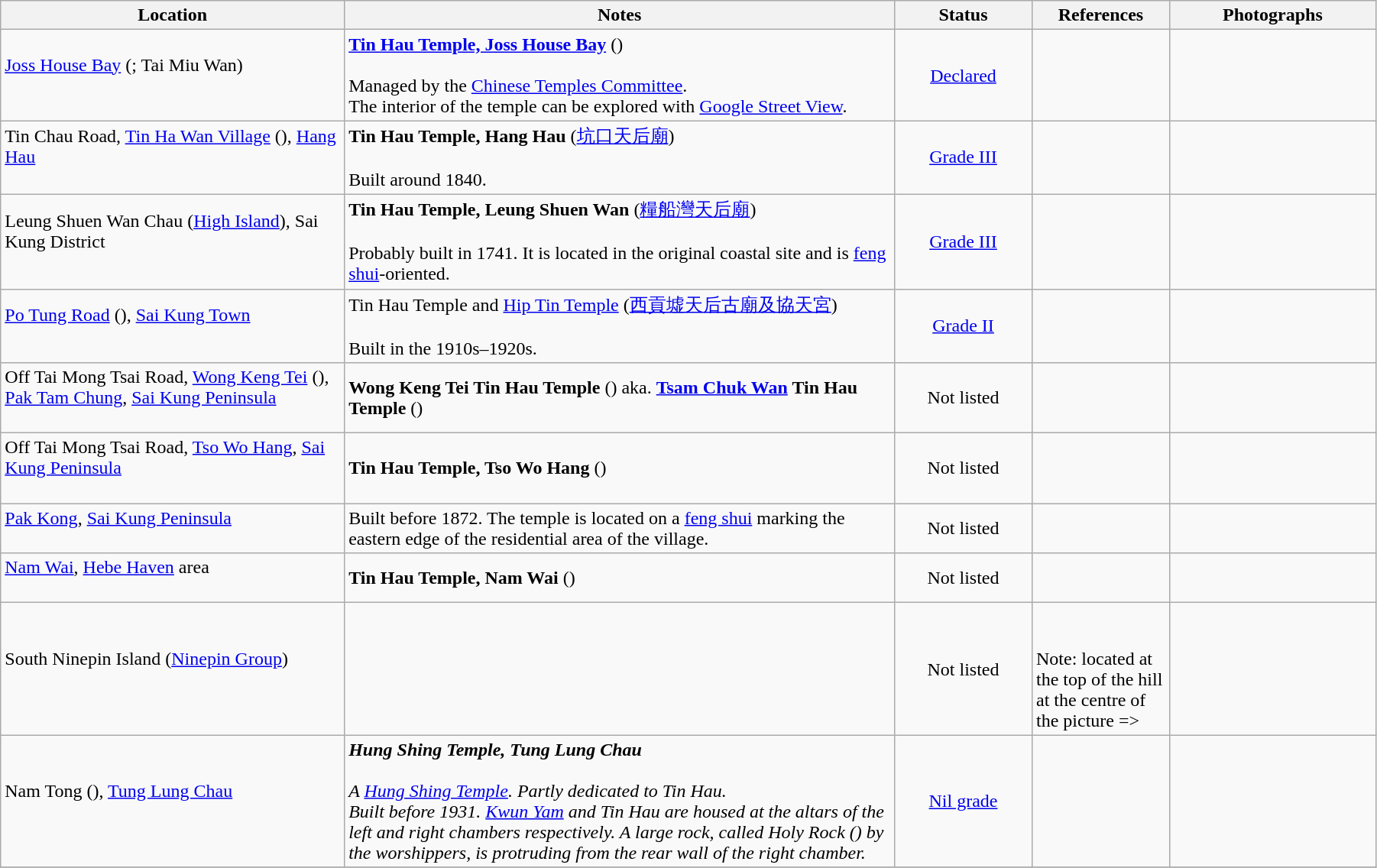<table class="wikitable sortable" style="width:95%">
<tr>
<th width="25%">Location</th>
<th width="40%">Notes</th>
<th width="10%">Status</th>
<th width="10%">References</th>
<th width="15%">Photographs</th>
</tr>
<tr>
<td><a href='#'>Joss House Bay</a> (; Tai Miu Wan)<br><br></td>
<td><strong><a href='#'>Tin Hau Temple, Joss House Bay</a></strong> ()<br><br>Managed by the <a href='#'>Chinese Temples Committee</a>.<br>
The interior of the temple can be explored with <a href='#'>Google Street View</a>.</td>
<td style="text-align:center"><a href='#'>Declared</a></td>
<td>     </td>
<td></td>
</tr>
<tr>
<td>Tin Chau Road, <a href='#'>Tin Ha Wan Village</a> (), <a href='#'>Hang Hau</a><br><br></td>
<td><strong>Tin Hau Temple, Hang Hau</strong> (<a href='#'>坑口天后廟</a>)<br><br>Built around 1840.</td>
<td style="text-align:center"><a href='#'>Grade III</a></td>
<td>   </td>
<td></td>
</tr>
<tr>
<td>Leung Shuen Wan Chau (<a href='#'>High Island</a>), Sai Kung District<br><br></td>
<td><strong>Tin Hau Temple, Leung Shuen Wan</strong> (<a href='#'>糧船灣天后廟</a>)<br><br>Probably built in 1741. It is located in the original coastal site and is <a href='#'>feng shui</a>-oriented.</td>
<td style="text-align:center"><a href='#'>Grade III</a></td>
<td>    </td>
<td></td>
</tr>
<tr>
<td><a href='#'>Po Tung Road</a> (), <a href='#'>Sai Kung Town</a><br><br></td>
<td>Tin Hau Temple and <a href='#'>Hip Tin Temple</a> (<a href='#'>西貢墟天后古廟及協天宮</a>)<br><br>Built in the 1910s–1920s.</td>
<td style="text-align:center"><a href='#'>Grade II</a></td>
<td>  </td>
<td></td>
</tr>
<tr>
<td>Off Tai Mong Tsai Road, <a href='#'>Wong Keng Tei</a> (), <a href='#'>Pak Tam Chung</a>, <a href='#'>Sai Kung Peninsula</a><br><br></td>
<td><strong>Wong Keng Tei Tin Hau Temple</strong> () aka. <strong><a href='#'>Tsam Chuk Wan</a> Tin Hau Temple</strong> ()</td>
<td style="text-align:center">Not listed</td>
<td></td>
<td></td>
</tr>
<tr>
<td>Off Tai Mong Tsai Road, <a href='#'>Tso Wo Hang</a>, <a href='#'>Sai Kung Peninsula</a><br><br></td>
<td><strong>Tin Hau Temple, Tso Wo Hang</strong> ()</td>
<td style="text-align:center">Not listed</td>
<td></td>
<td></td>
</tr>
<tr>
<td><a href='#'>Pak Kong</a>, <a href='#'>Sai Kung Peninsula</a><br><br></td>
<td>Built before 1872. The temple is located on a <a href='#'>feng shui</a> marking the eastern edge of the residential area of the village.</td>
<td style="text-align:center">Not listed</td>
<td></td>
<td></td>
</tr>
<tr>
<td><a href='#'>Nam Wai</a>, <a href='#'>Hebe Haven</a> area<br><br></td>
<td><strong>Tin Hau Temple, Nam Wai</strong> ()</td>
<td style="text-align:center">Not listed</td>
<td> </td>
<td></td>
</tr>
<tr>
<td>South Ninepin Island (<a href='#'>Ninepin Group</a>)<br><br></td>
<td></td>
<td style="text-align:center">Not listed</td>
<td>  <br><br>Note: located at the top of the hill at the centre of the picture =></td>
<td></td>
</tr>
<tr>
<td>Nam Tong (), <a href='#'>Tung Lung Chau</a><br><br></td>
<td><strong><em>Hung Shing Temple, Tung Lung Chau</em></strong><br><br><em>A <a href='#'>Hung Shing Temple</a>. Partly dedicated to Tin Hau.</em><br><em>Built before 1931. <a href='#'>Kwun Yam</a> and Tin Hau are housed at the altars of the left and right chambers respectively. A large rock, called Holy Rock () by the worshippers, is protruding from the rear wall of the right chamber.</em></td>
<td style="text-align:center"><a href='#'>Nil grade</a></td>
<td>   </td>
<td></td>
</tr>
<tr>
</tr>
</table>
